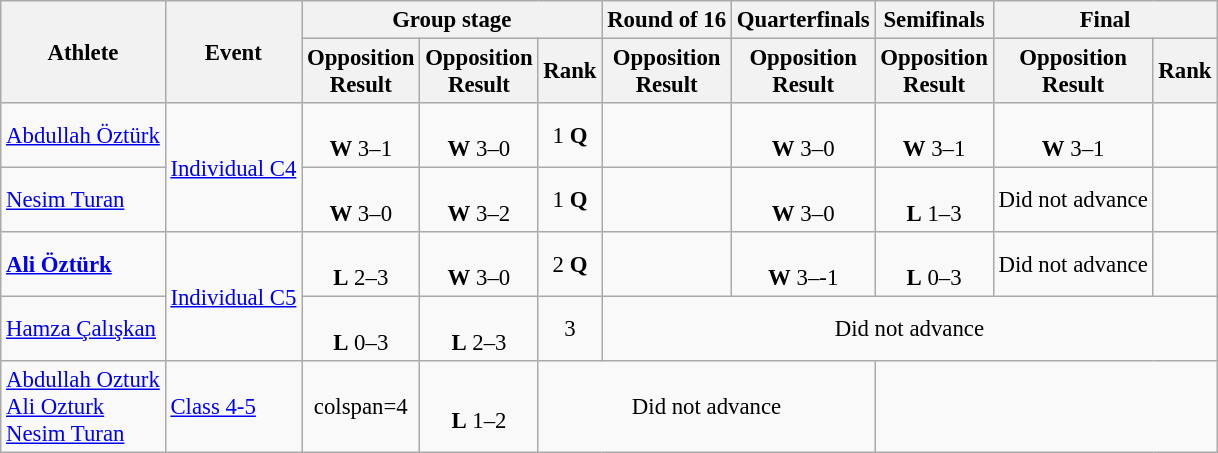<table class=wikitable style="font-size:95%">
<tr>
<th rowspan="2">Athlete</th>
<th rowspan="2">Event</th>
<th colspan="3">Group stage</th>
<th>Round of 16</th>
<th>Quarterfinals</th>
<th>Semifinals</th>
<th colspan="2">Final</th>
</tr>
<tr>
<th>Opposition<br>Result</th>
<th>Opposition<br>Result</th>
<th>Rank</th>
<th>Opposition<br>Result</th>
<th>Opposition<br>Result</th>
<th>Opposition<br>Result</th>
<th>Opposition<br>Result</th>
<th>Rank</th>
</tr>
<tr align=center>
<td align=left><a href='#'>Abdullah Öztürk</a></td>
<td rowspan="2" align="left"><a href='#'>Individual C4</a></td>
<td><br><strong>W</strong> 3–1</td>
<td><br><strong>W</strong> 3–0</td>
<td>1 <strong>Q</strong></td>
<td></td>
<td><br><strong>W</strong> 3–0</td>
<td><br><strong>W</strong> 3–1</td>
<td><br><strong>W</strong> 3–1</td>
<td></td>
</tr>
<tr align=center>
<td align=left><a href='#'>Nesim Turan</a></td>
<td><br><strong>W</strong> 3–0</td>
<td><br><strong>W</strong> 3–2</td>
<td>1 <strong>Q</strong></td>
<td></td>
<td><br><strong>W</strong> 3–0</td>
<td><br><strong>L</strong> 1–3</td>
<td>Did not advance</td>
<td></td>
</tr>
<tr align=center>
<td align=left><strong><a href='#'>Ali Öztürk</a></strong></td>
<td rowspan="2" align="left"><a href='#'>Individual C5</a></td>
<td><br><strong>L</strong> 2–3</td>
<td><br><strong>W</strong> 3–0</td>
<td>2 <strong>Q</strong></td>
<td></td>
<td><br><strong>W</strong> 3–-1</td>
<td><br><strong>L</strong> 0–3</td>
<td>Did not advance</td>
<td></td>
</tr>
<tr align=center>
<td align=left><a href='#'>Hamza Çalışkan</a></td>
<td><br><strong>L</strong> 0–3</td>
<td><br><strong>L</strong> 2–3</td>
<td>3</td>
<td colspan=5>Did not advance</td>
</tr>
<tr align=center>
<td align=left><a href='#'>Abdullah Ozturk</a><br><a href='#'>Ali Ozturk</a><br><a href='#'>Nesim Turan</a></td>
<td align=left><a href='#'>Class 4-5</a></td>
<td>colspan=4 </td>
<td><br><strong>L</strong> 1–2</td>
<td colspan=3>Did not advance</td>
</tr>
</table>
